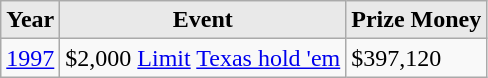<table class="wikitable">
<tr>
<th style="background: #E9E9E9;">Year</th>
<th style="background: #E9E9E9;">Event</th>
<th style="background: #E9E9E9;">Prize Money</th>
</tr>
<tr>
<td><a href='#'>1997</a></td>
<td>$2,000 <a href='#'>Limit</a> <a href='#'>Texas hold 'em</a></td>
<td>$397,120</td>
</tr>
</table>
